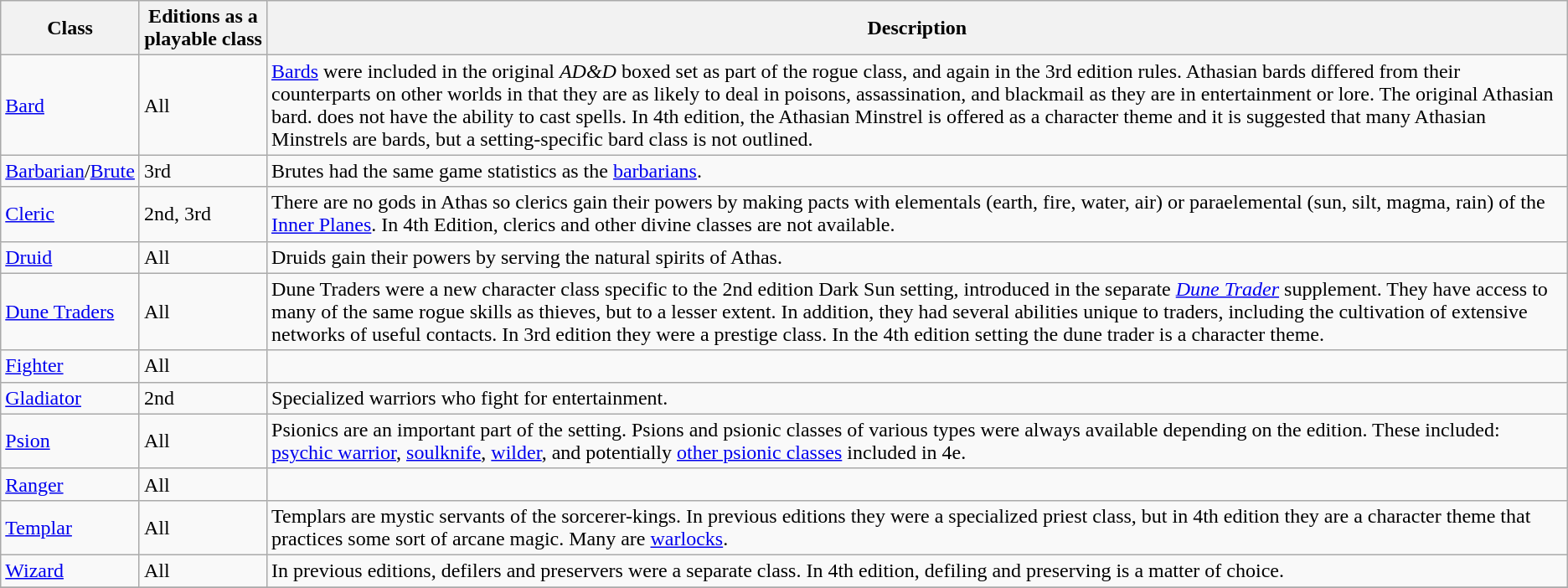<table class="wikitable" style="border-collapse:collapse;">
<tr>
<th>Class</th>
<th>Editions as a playable class</th>
<th>Description</th>
</tr>
<tr>
<td><a href='#'>Bard</a></td>
<td>All</td>
<td><a href='#'>Bards</a> were included in the original <em>AD&D</em> boxed set as part of the rogue class, and again in the 3rd edition rules. Athasian bards differed from their counterparts on other worlds in that they are as likely to deal in poisons, assassination, and blackmail as they are in entertainment or lore. The original Athasian bard. does not have the ability to cast spells. In 4th edition, the Athasian Minstrel is offered as a character theme and it is suggested that many Athasian Minstrels are bards, but a setting-specific bard class is not outlined.</td>
</tr>
<tr>
<td><a href='#'>Barbarian</a>/<a href='#'>Brute</a></td>
<td>3rd</td>
<td>Brutes had the same game statistics as the <a href='#'>barbarians</a>.</td>
</tr>
<tr>
<td><a href='#'>Cleric</a></td>
<td>2nd, 3rd</td>
<td>There are no gods in Athas so clerics gain their powers by making pacts with elementals (earth, fire, water, air) or paraelemental (sun, silt, magma, rain) of the <a href='#'>Inner Planes</a>. In 4th Edition, clerics and other divine classes are not available.</td>
</tr>
<tr>
<td><a href='#'>Druid</a></td>
<td>All</td>
<td>Druids gain their powers by serving the natural spirits of Athas.</td>
</tr>
<tr>
<td><a href='#'>Dune Traders</a></td>
<td>All</td>
<td>Dune Traders were a new character class specific to the 2nd edition Dark Sun setting, introduced in the separate <em><a href='#'>Dune Trader</a></em> supplement. They have access to many of the same rogue skills as thieves, but to a lesser extent. In addition, they had several abilities unique to traders, including the cultivation of extensive networks of useful contacts. In 3rd edition they were a prestige class. In the 4th edition setting the dune trader is a character theme.</td>
</tr>
<tr>
<td><a href='#'>Fighter</a></td>
<td>All</td>
<td></td>
</tr>
<tr>
<td><a href='#'>Gladiator</a></td>
<td>2nd</td>
<td>Specialized warriors who fight for entertainment.</td>
</tr>
<tr>
<td><a href='#'>Psion</a></td>
<td>All</td>
<td>Psionics are an important part of the setting. Psions and psionic classes of various types were always available depending on the edition. These included: <a href='#'>psychic warrior</a>, <a href='#'>soulknife</a>, <a href='#'>wilder</a>, and potentially <a href='#'>other psionic classes</a> included in 4e.</td>
</tr>
<tr>
<td><a href='#'>Ranger</a></td>
<td>All</td>
<td></td>
</tr>
<tr>
<td><a href='#'>Templar</a></td>
<td>All</td>
<td>Templars are mystic servants of the sorcerer-kings. In previous editions they were a specialized priest class, but in 4th edition they are a character theme that practices some sort of arcane magic. Many are <a href='#'>warlocks</a>.</td>
</tr>
<tr>
<td><a href='#'>Wizard</a></td>
<td>All</td>
<td>In previous editions, defilers and preservers were a separate class. In 4th edition, defiling and preserving is a matter of choice.</td>
</tr>
<tr>
</tr>
</table>
